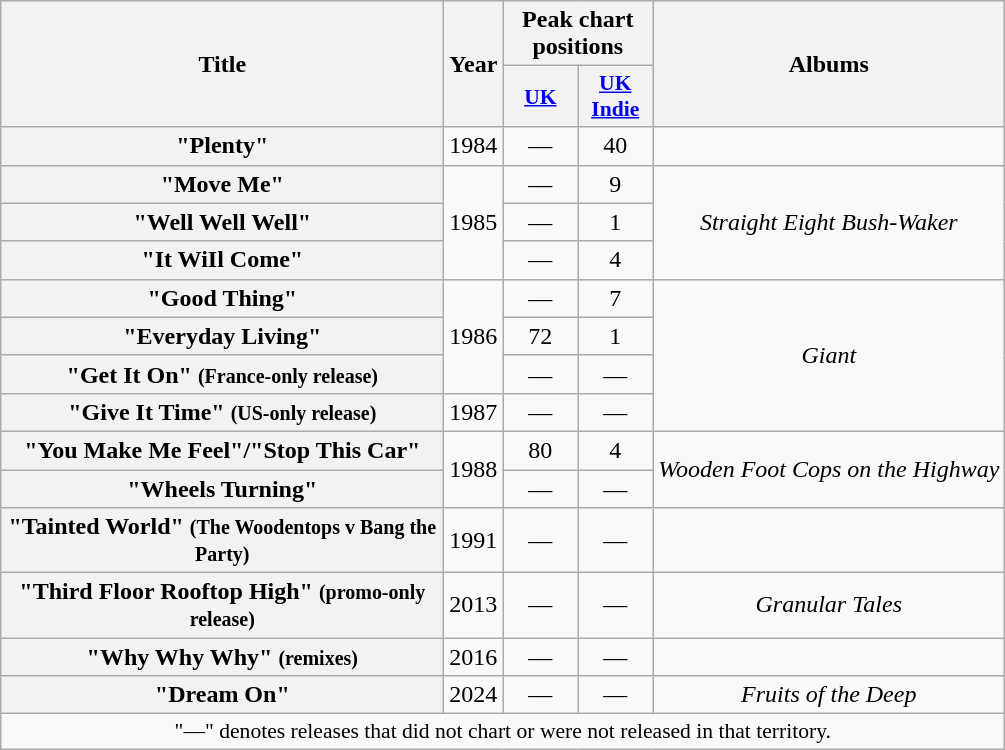<table class="wikitable plainrowheaders" style="text-align:center;">
<tr>
<th rowspan="2" scope="col" style="width:18em;">Title</th>
<th rowspan="2" scope="col" style="width:2em;">Year</th>
<th colspan="2" scope="col">Peak chart positions</th>
<th rowspan="2">Albums</th>
</tr>
<tr>
<th scope="col" style="width:3em;font-size:90%;"><a href='#'>UK</a><br></th>
<th scope="col" style="width:3em;font-size:90%;"><a href='#'>UK<br>Indie</a><br></th>
</tr>
<tr>
<th scope="row">"Plenty"</th>
<td>1984</td>
<td align="center">—</td>
<td align="center">40</td>
<td></td>
</tr>
<tr>
<th scope="row">"Move Me"</th>
<td rowspan="3">1985</td>
<td align="center">—</td>
<td align="center">9</td>
<td rowspan="3"><em>Straight Eight Bush-Waker</em></td>
</tr>
<tr>
<th scope="row">"Well Well Well"</th>
<td align="center">—</td>
<td align="center">1</td>
</tr>
<tr>
<th scope="row">"It WiIl Come"</th>
<td align="center">—</td>
<td align="center">4</td>
</tr>
<tr>
<th scope="row">"Good Thing"</th>
<td rowspan="3">1986</td>
<td align="center">—</td>
<td>7</td>
<td rowspan="4"><em>Giant</em></td>
</tr>
<tr>
<th scope="row">"Everyday Living"</th>
<td align="center">72</td>
<td align="center">1</td>
</tr>
<tr>
<th scope="row">"Get It On" <small>(France-only release)</small></th>
<td align="center">—</td>
<td align="center">—</td>
</tr>
<tr>
<th scope="row">"Give It Time" <small>(US-only release)</small></th>
<td>1987</td>
<td align="center">—</td>
<td align="center">—</td>
</tr>
<tr>
<th scope="row">"You Make Me Feel"/"Stop This Car"</th>
<td rowspan="2">1988</td>
<td align="center">80</td>
<td align="center">4</td>
<td rowspan="2"><em>Wooden Foot Cops on the Highway</em></td>
</tr>
<tr>
<th scope="row">"Wheels Turning"</th>
<td align="center">—</td>
<td align="center">—</td>
</tr>
<tr>
<th scope="row">"Tainted World" <small>(The Woodentops v Bang the Party)</small></th>
<td>1991</td>
<td align="center">—</td>
<td align="center">—</td>
<td></td>
</tr>
<tr>
<th scope="row">"Third Floor Rooftop High" <small>(promo-only release)</small></th>
<td>2013</td>
<td align="center">—</td>
<td align="center">—</td>
<td><em>Granular Tales</em></td>
</tr>
<tr>
<th scope="row">"Why Why Why" <small>(remixes)</small></th>
<td>2016</td>
<td align="center">—</td>
<td align="center">—</td>
<td></td>
</tr>
<tr>
<th scope="row">"Dream On"</th>
<td>2024</td>
<td align="center">—</td>
<td align="center">—</td>
<td><em>Fruits of the Deep</em></td>
</tr>
<tr>
<td colspan="5" style="font-size:90%">"—" denotes releases that did not chart or were not released in that territory.</td>
</tr>
</table>
